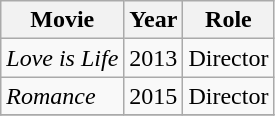<table class="wikitable sortable">
<tr>
<th>Movie</th>
<th>Year</th>
<th>Role</th>
</tr>
<tr>
<td><em>Love is Life</em></td>
<td>2013</td>
<td>Director </td>
</tr>
<tr>
<td><em>Romance</em></td>
<td>2015</td>
<td>Director</td>
</tr>
<tr>
</tr>
</table>
